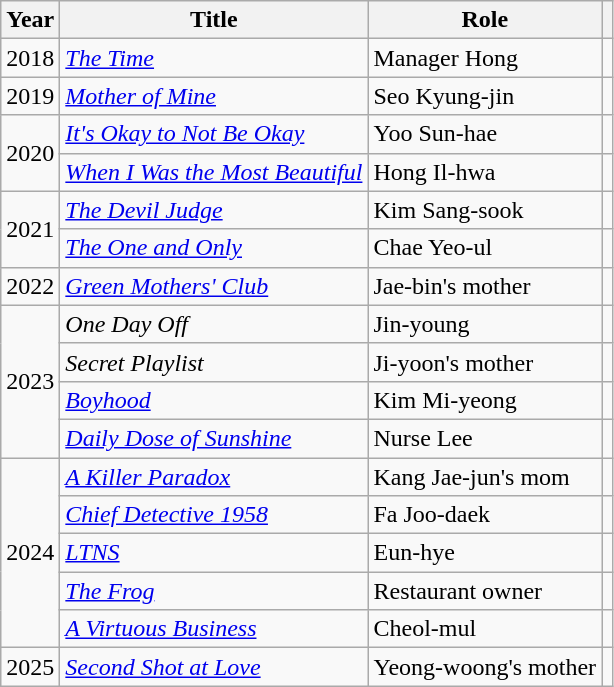<table class="wikitable">
<tr>
<th>Year</th>
<th>Title</th>
<th>Role</th>
<th></th>
</tr>
<tr>
<td>2018</td>
<td><em><a href='#'>The Time</a></em></td>
<td>Manager Hong</td>
<td></td>
</tr>
<tr>
<td>2019</td>
<td><em><a href='#'>Mother of Mine</a></em></td>
<td>Seo Kyung-jin</td>
<td></td>
</tr>
<tr>
<td rowspan="2">2020</td>
<td><em><a href='#'>It's Okay to Not Be Okay</a></em></td>
<td>Yoo Sun-hae</td>
<td></td>
</tr>
<tr>
<td><em><a href='#'>When I Was the Most Beautiful</a></em></td>
<td>Hong Il-hwa</td>
<td></td>
</tr>
<tr>
<td rowspan="2">2021</td>
<td><em><a href='#'>The Devil Judge</a></em></td>
<td>Kim Sang-sook</td>
<td></td>
</tr>
<tr>
<td><em><a href='#'>The One and Only</a></em></td>
<td>Chae Yeo-ul</td>
<td></td>
</tr>
<tr>
<td>2022</td>
<td><em><a href='#'>Green Mothers' Club</a></em></td>
<td>Jae-bin's mother</td>
<td></td>
</tr>
<tr>
<td rowspan="4">2023</td>
<td><em>One Day Off</em></td>
<td>Jin-young</td>
<td></td>
</tr>
<tr>
<td><em>Secret Playlist</em></td>
<td>Ji-yoon's mother</td>
<td></td>
</tr>
<tr>
<td><em><a href='#'>Boyhood</a></em></td>
<td>Kim Mi-yeong</td>
<td></td>
</tr>
<tr>
<td><em><a href='#'>Daily Dose of Sunshine</a></em></td>
<td>Nurse Lee</td>
<td></td>
</tr>
<tr>
<td rowspan="5">2024</td>
<td><em><a href='#'>A Killer Paradox</a></em></td>
<td>Kang Jae-jun's mom</td>
<td></td>
</tr>
<tr>
<td><em><a href='#'>Chief Detective 1958</a></em></td>
<td>Fa Joo-daek</td>
<td></td>
</tr>
<tr>
<td><em><a href='#'>LTNS</a></em></td>
<td>Eun-hye</td>
<td></td>
</tr>
<tr>
<td><em><a href='#'>The Frog</a></em></td>
<td>Restaurant owner</td>
<td></td>
</tr>
<tr>
<td><em><a href='#'>A Virtuous Business</a></em></td>
<td>Cheol-mul</td>
<td></td>
</tr>
<tr>
<td>2025</td>
<td><em><a href='#'>Second Shot at Love</a></em></td>
<td>Yeong-woong's mother</td>
<td></td>
</tr>
</table>
